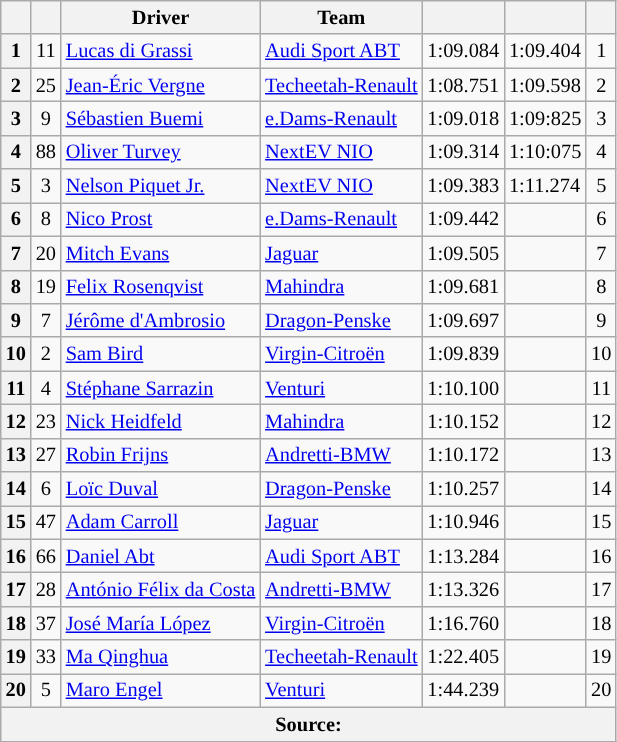<table class="wikitable sortable" style="font-size: 85%">
<tr>
<th scope="col"></th>
<th scope="col"></th>
<th scope="col">Driver</th>
<th scope="col">Team</th>
<th scope="col"></th>
<th scope="col"></th>
<th scope="col"></th>
</tr>
<tr>
<th scope="row">1</th>
<td align="center">11</td>
<td data-sort-value="DIG"> <a href='#'>Lucas di Grassi</a></td>
<td><a href='#'>Audi Sport ABT</a></td>
<td>1:09.084</td>
<td>1:09.404</td>
<td align="center">1</td>
</tr>
<tr>
<th scope="row">2</th>
<td align="center">25</td>
<td data-sort-value="VER"> <a href='#'>Jean-Éric Vergne</a></td>
<td><a href='#'>Techeetah-Renault</a></td>
<td>1:08.751</td>
<td>1:09.598</td>
<td align="center">2</td>
</tr>
<tr>
<th scope="row">3</th>
<td align="center">9</td>
<td data-sort-value="BUE"> <a href='#'>Sébastien Buemi</a></td>
<td><a href='#'>e.Dams-Renault</a></td>
<td>1:09.018</td>
<td>1:09:825</td>
<td align="center">3</td>
</tr>
<tr>
<th scope="row">4</th>
<td align="center">88</td>
<td data-sort-value="TUR"> <a href='#'>Oliver Turvey</a></td>
<td><a href='#'>NextEV NIO</a></td>
<td>1:09.314</td>
<td>1:10:075</td>
<td align="center">4</td>
</tr>
<tr>
<th scope="row">5</th>
<td align="center">3</td>
<td data-sort-value="PIQ"> <a href='#'>Nelson Piquet Jr.</a></td>
<td><a href='#'>NextEV NIO</a></td>
<td>1:09.383</td>
<td>1:11.274</td>
<td align="center">5</td>
</tr>
<tr>
<th scope="row">6</th>
<td align="center">8</td>
<td data-sort-value="PRO"> <a href='#'>Nico Prost</a></td>
<td><a href='#'>e.Dams-Renault</a></td>
<td>1:09.442</td>
<td></td>
<td align="center">6</td>
</tr>
<tr>
<th scope="row">7</th>
<td align="center">20</td>
<td data-sort-value="EVA"> <a href='#'>Mitch Evans</a></td>
<td><a href='#'>Jaguar</a></td>
<td>1:09.505</td>
<td></td>
<td align="center">7</td>
</tr>
<tr>
<th scope="row">8</th>
<td align="center">19</td>
<td data-sort-value="ROS"> <a href='#'>Felix Rosenqvist</a></td>
<td><a href='#'>Mahindra</a></td>
<td>1:09.681</td>
<td></td>
<td align="center">8</td>
</tr>
<tr>
<th scope="row">9</th>
<td align="center">7</td>
<td data-sort-value="DAM"> <a href='#'>Jérôme d'Ambrosio</a></td>
<td><a href='#'>Dragon-Penske</a></td>
<td>1:09.697</td>
<td></td>
<td align="center">9</td>
</tr>
<tr>
<th scope="row">10</th>
<td align="center">2</td>
<td data-sort-value="BIR"> <a href='#'>Sam Bird</a></td>
<td><a href='#'>Virgin-Citroën</a></td>
<td>1:09.839</td>
<td></td>
<td align="center">10</td>
</tr>
<tr>
<th scope="row">11</th>
<td align="center">4</td>
<td data-sort-value="SAR"> <a href='#'>Stéphane Sarrazin</a></td>
<td><a href='#'>Venturi</a></td>
<td>1:10.100</td>
<td></td>
<td align="center">11</td>
</tr>
<tr>
<th scope="row">12</th>
<td align="center">23</td>
<td data-sort-value="HEI"> <a href='#'>Nick Heidfeld</a></td>
<td><a href='#'>Mahindra</a></td>
<td>1:10.152</td>
<td></td>
<td align="center">12</td>
</tr>
<tr>
<th scope="row">13</th>
<td align="center">27</td>
<td data-sort-value="FRI"> <a href='#'>Robin Frijns</a></td>
<td><a href='#'>Andretti-BMW</a></td>
<td>1:10.172</td>
<td></td>
<td align="center">13</td>
</tr>
<tr>
<th scope="row">14</th>
<td align="center">6</td>
<td data-sort-value="DUV"> <a href='#'>Loïc Duval</a></td>
<td><a href='#'>Dragon-Penske</a></td>
<td>1:10.257</td>
<td></td>
<td align="center">14</td>
</tr>
<tr>
<th scope="row">15</th>
<td align="center">47</td>
<td data-sort-value="CAR"> <a href='#'>Adam Carroll</a></td>
<td><a href='#'>Jaguar</a></td>
<td>1:10.946</td>
<td></td>
<td align="center">15</td>
</tr>
<tr>
<th scope="row">16</th>
<td align="center">66</td>
<td data-sort-value="ABT"> <a href='#'>Daniel Abt</a></td>
<td><a href='#'>Audi Sport ABT</a></td>
<td>1:13.284</td>
<td></td>
<td align="center">16</td>
</tr>
<tr>
<th scope="row">17</th>
<td align="center">28</td>
<td data-sort-value="FDC"> <a href='#'>António Félix da Costa</a></td>
<td><a href='#'>Andretti-BMW</a></td>
<td>1:13.326</td>
<td></td>
<td align="center">17</td>
</tr>
<tr>
<th scope="row">18</th>
<td align="center">37</td>
<td data-sort-value="LOP"> <a href='#'>José María López</a></td>
<td><a href='#'>Virgin-Citroën</a></td>
<td>1:16.760</td>
<td></td>
<td align="center">18</td>
</tr>
<tr>
<th scope="row">19</th>
<td align="center">33</td>
<td data-sort-value="MA"> <a href='#'>Ma Qinghua</a></td>
<td><a href='#'>Techeetah-Renault</a></td>
<td>1:22.405</td>
<td></td>
<td align="center">19</td>
</tr>
<tr>
<th scope="row">20</th>
<td align="center">5</td>
<td data-sort-value="ENG"> <a href='#'>Maro Engel</a></td>
<td><a href='#'>Venturi</a></td>
<td>1:44.239</td>
<td></td>
<td align="center">20</td>
</tr>
<tr>
<th colspan="7">Source:</th>
</tr>
<tr>
</tr>
</table>
